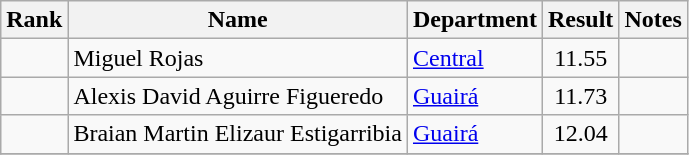<table class="wikitable" style="text-align:center">
<tr>
<th>Rank</th>
<th>Name</th>
<th>Department</th>
<th>Result</th>
<th>Notes</th>
</tr>
<tr>
<td></td>
<td align="left">Miguel Rojas</td>
<td align="left"><a href='#'>Central</a></td>
<td>11.55</td>
<td></td>
</tr>
<tr>
<td></td>
<td align="left">Alexis David Aguirre Figueredo</td>
<td align="left"><a href='#'>Guairá</a></td>
<td>11.73</td>
<td></td>
</tr>
<tr>
<td></td>
<td align="left">Braian Martin Elizaur Estigarribia</td>
<td align="left"><a href='#'>Guairá</a></td>
<td>12.04</td>
<td></td>
</tr>
<tr>
</tr>
</table>
